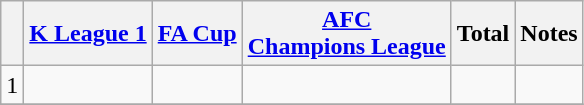<table class="wikitable" style="text-align:center">
<tr>
<th></th>
<th><a href='#'>K League 1</a></th>
<th><a href='#'>FA Cup</a></th>
<th><a href='#'>AFC<br>Champions League</a></th>
<th>Total</th>
<th>Notes</th>
</tr>
<tr>
<td>1</td>
<td align=left></td>
<td align=left></td>
<td></td>
<td></td>
<td></td>
</tr>
<tr>
</tr>
</table>
